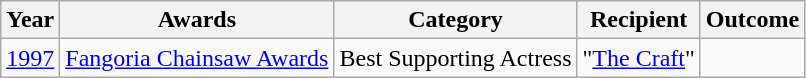<table class="wikitable sortable">
<tr>
<th>Year</th>
<th>Awards</th>
<th>Category</th>
<th>Recipient</th>
<th>Outcome</th>
</tr>
<tr>
<td><a href='#'>1997</a></td>
<td><a href='#'>Fangoria Chainsaw Awards</a></td>
<td>Best Supporting Actress</td>
<td>"<a href='#'>The Craft</a>"</td>
<td></td>
</tr>
</table>
